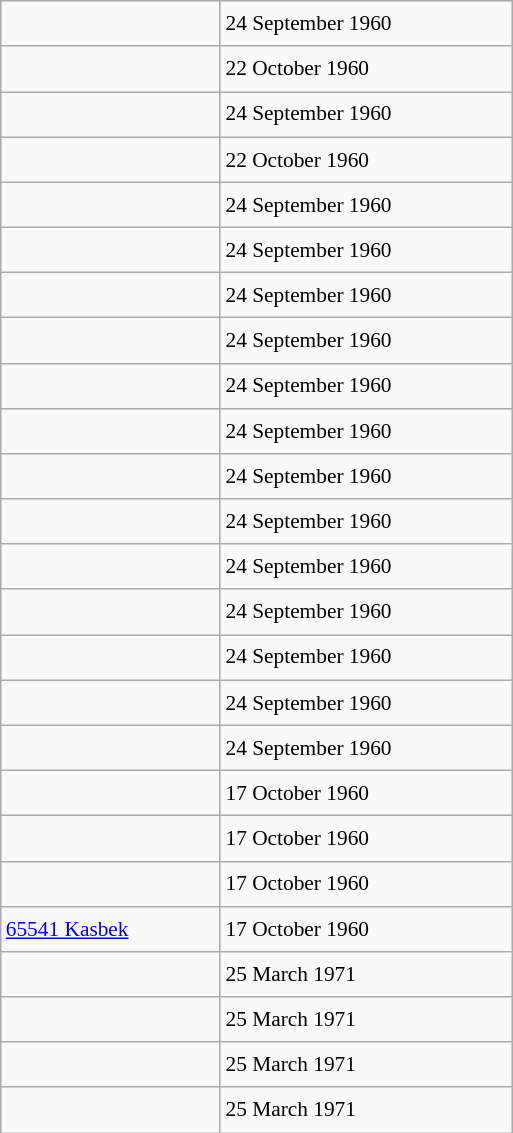<table class="wikitable" style="font-size: 89%; float: left; width: 24em; margin-right: 1em; line-height: 1.65em">
<tr>
<td></td>
<td>24 September 1960</td>
</tr>
<tr>
<td></td>
<td>22 October 1960</td>
</tr>
<tr>
<td></td>
<td>24 September 1960</td>
</tr>
<tr>
<td></td>
<td>22 October 1960</td>
</tr>
<tr>
<td></td>
<td>24 September 1960</td>
</tr>
<tr>
<td></td>
<td>24 September 1960</td>
</tr>
<tr>
<td></td>
<td>24 September 1960</td>
</tr>
<tr>
<td></td>
<td>24 September 1960</td>
</tr>
<tr>
<td></td>
<td>24 September 1960</td>
</tr>
<tr>
<td></td>
<td>24 September 1960</td>
</tr>
<tr>
<td></td>
<td>24 September 1960</td>
</tr>
<tr>
<td></td>
<td>24 September 1960</td>
</tr>
<tr>
<td></td>
<td>24 September 1960</td>
</tr>
<tr>
<td></td>
<td>24 September 1960</td>
</tr>
<tr>
<td></td>
<td>24 September 1960</td>
</tr>
<tr>
<td></td>
<td>24 September 1960</td>
</tr>
<tr>
<td></td>
<td>24 September 1960</td>
</tr>
<tr>
<td></td>
<td>17 October 1960</td>
</tr>
<tr>
<td></td>
<td>17 October 1960</td>
</tr>
<tr>
<td></td>
<td>17 October 1960</td>
</tr>
<tr>
<td><a href='#'>65541 Kasbek</a></td>
<td>17 October 1960</td>
</tr>
<tr>
<td></td>
<td>25 March 1971</td>
</tr>
<tr>
<td></td>
<td>25 March 1971</td>
</tr>
<tr>
<td></td>
<td>25 March 1971</td>
</tr>
<tr>
<td></td>
<td>25 March 1971</td>
</tr>
</table>
